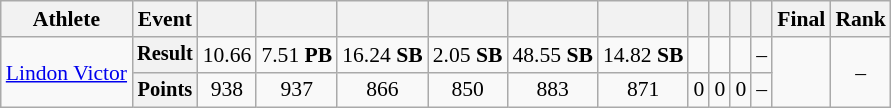<table class=wikitable style=font-size:90%>
<tr>
<th>Athlete</th>
<th>Event</th>
<th></th>
<th></th>
<th></th>
<th></th>
<th></th>
<th></th>
<th></th>
<th></th>
<th></th>
<th></th>
<th>Final</th>
<th>Rank</th>
</tr>
<tr align=center>
<td rowspan=2 style=text-align:left><a href='#'>Lindon Victor</a></td>
<th style=font-size:95%>Result</th>
<td>10.66</td>
<td>7.51 <strong>PB</strong></td>
<td>16.24 <strong>SB</strong></td>
<td>2.05 <strong>SB</strong></td>
<td>48.55 <strong>SB</strong></td>
<td>14.82 <strong>SB</strong></td>
<td></td>
<td></td>
<td></td>
<td>–</td>
<td rowspan=2></td>
<td rowspan=2>–</td>
</tr>
<tr align=center>
<th style=font-size:95%>Points</th>
<td>938</td>
<td>937</td>
<td>866</td>
<td>850</td>
<td>883</td>
<td>871</td>
<td>0</td>
<td>0</td>
<td>0</td>
<td>–</td>
</tr>
</table>
